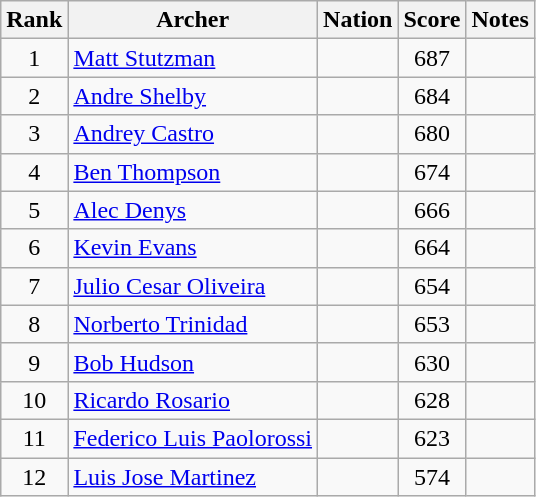<table class="wikitable sortable" style="text-align:center">
<tr>
<th>Rank</th>
<th>Archer</th>
<th>Nation</th>
<th>Score</th>
<th>Notes</th>
</tr>
<tr>
<td>1</td>
<td align=left><a href='#'>Matt Stutzman</a></td>
<td align=left></td>
<td>687</td>
<td></td>
</tr>
<tr>
<td>2</td>
<td align=left><a href='#'>Andre Shelby</a></td>
<td align=left></td>
<td>684</td>
<td></td>
</tr>
<tr>
<td>3</td>
<td align=left><a href='#'>Andrey Castro</a></td>
<td align=left></td>
<td>680</td>
<td></td>
</tr>
<tr>
<td>4</td>
<td align=left><a href='#'>Ben Thompson</a></td>
<td align=left></td>
<td>674</td>
<td></td>
</tr>
<tr>
<td>5</td>
<td align=left><a href='#'>Alec Denys</a></td>
<td align=left></td>
<td>666</td>
<td></td>
</tr>
<tr>
<td>6</td>
<td align=left><a href='#'>Kevin Evans</a></td>
<td align=left></td>
<td>664</td>
<td></td>
</tr>
<tr>
<td>7</td>
<td align=left><a href='#'>Julio Cesar Oliveira</a></td>
<td align=left></td>
<td>654</td>
<td></td>
</tr>
<tr>
<td>8</td>
<td align=left><a href='#'>Norberto Trinidad</a></td>
<td align=left></td>
<td>653</td>
<td></td>
</tr>
<tr>
<td>9</td>
<td align=left><a href='#'>Bob Hudson</a></td>
<td align=left></td>
<td>630</td>
<td></td>
</tr>
<tr>
<td>10</td>
<td align=left><a href='#'>Ricardo Rosario</a></td>
<td align=left></td>
<td>628</td>
<td></td>
</tr>
<tr>
<td>11</td>
<td align=left><a href='#'>Federico Luis Paolorossi</a></td>
<td align=left></td>
<td>623</td>
<td></td>
</tr>
<tr>
<td>12</td>
<td align=left><a href='#'>Luis Jose Martinez</a></td>
<td align=left></td>
<td>574</td>
<td></td>
</tr>
</table>
